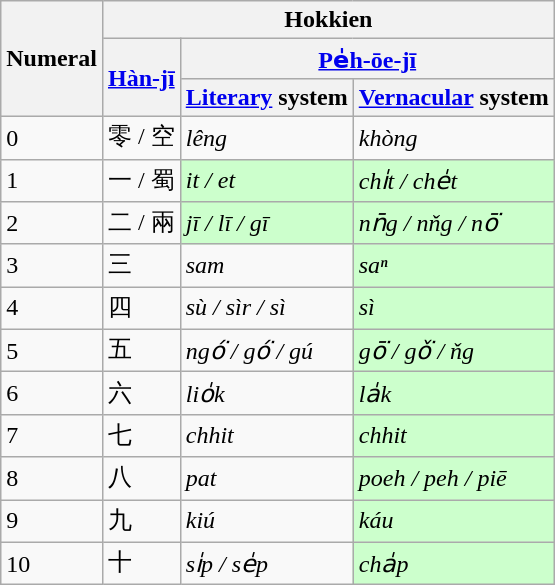<table class="wikitable">
<tr>
<th rowspan=3>Numeral</th>
<th colspan=3>Hokkien</th>
</tr>
<tr>
<th rowspan=2><a href='#'>Hàn-jī</a></th>
<th colspan=2><a href='#'>Pe̍h-ōe-jī</a></th>
</tr>
<tr>
<th><a href='#'>Literary</a> system</th>
<th><a href='#'>Vernacular</a> system</th>
</tr>
<tr>
<td>0</td>
<td>零 / 空</td>
<td><em>lêng</em></td>
<td><em>khòng</em></td>
</tr>
<tr>
<td>1</td>
<td>一 / 蜀</td>
<td style="background: #CFC;"><em>it / et</em></td>
<td style="background: #CFC;"><em>chi̍t / che̍t</em></td>
</tr>
<tr>
<td>2</td>
<td>二 / 兩</td>
<td style="background: #CFC;"><em>jī / lī / gī</em></td>
<td style="background: #CFC;"><em>nn̄g / nňg / nō͘</em></td>
</tr>
<tr>
<td>3</td>
<td>三</td>
<td><em>sam</em></td>
<td style="background: #CFC;"><em>saⁿ</em></td>
</tr>
<tr>
<td>4</td>
<td>四</td>
<td><em>sù / sìr / sì</em></td>
<td style="background: #CFC;"><em>sì</em></td>
</tr>
<tr>
<td>5</td>
<td>五</td>
<td><em>ngó͘ / gó͘ / gú</em></td>
<td style="background: #CFC;"><em>gō͘ / gǒ͘ / ňg</em></td>
</tr>
<tr>
<td>6</td>
<td>六</td>
<td><em>lio̍k</em></td>
<td style="background: #CFC;"><em>la̍k</em></td>
</tr>
<tr>
<td>7</td>
<td>七</td>
<td><em>chhit</em></td>
<td style="background: #CFC;"><em>chhit</em></td>
</tr>
<tr>
<td>8</td>
<td>八</td>
<td><em>pat</em></td>
<td style="background: #CFC;"><em>poeh / peh / piē</em></td>
</tr>
<tr>
<td>9</td>
<td>九</td>
<td><em>kiú</em></td>
<td style="background: #CFC;"><em>káu</em></td>
</tr>
<tr>
<td>10</td>
<td>十</td>
<td><em>si̍p / se̍p</em></td>
<td style="background: #CFC;"><em>cha̍p</em></td>
</tr>
</table>
